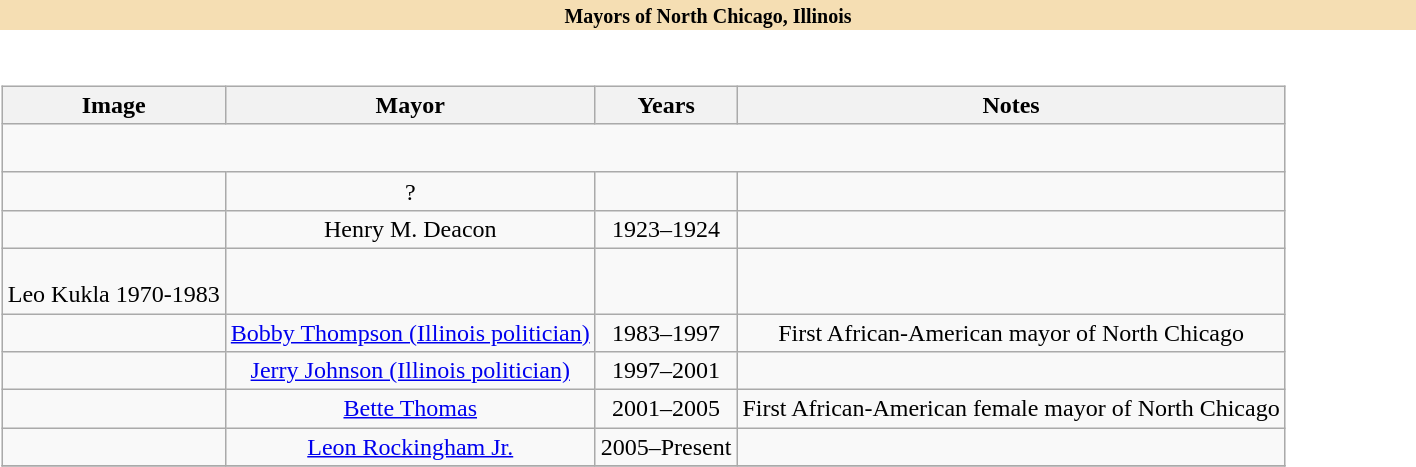<table class="toccolours collapsible collapsed" width=75% align="left">
<tr>
<th style="background:#F5DEB3"><small>Mayors of North Chicago, Illinois</small></th>
</tr>
<tr>
<td><br><table class="wikitable" style="text-align:center">
<tr>
<th>Image</th>
<th>Mayor</th>
<th>Years</th>
<th>Notes</th>
</tr>
<tr style="height:2em">
</tr>
<tr>
<td></td>
<td>?</td>
<td></td>
<td></td>
</tr>
<tr>
<td></td>
<td>Henry M. Deacon</td>
<td>1923–1924</td>
<td></td>
</tr>
<tr>
<td><br>Leo Kukla 
1970-1983</td>
<td></td>
<td></td>
</tr>
<tr>
<td></td>
<td><a href='#'>Bobby Thompson (Illinois politician)</a></td>
<td>1983–1997</td>
<td>First African-American mayor of North Chicago</td>
</tr>
<tr>
<td></td>
<td><a href='#'>Jerry Johnson (Illinois politician)</a></td>
<td>1997–2001</td>
<td></td>
</tr>
<tr>
<td></td>
<td><a href='#'>Bette Thomas</a></td>
<td>2001–2005</td>
<td>First African-American female mayor of North Chicago</td>
</tr>
<tr>
<td></td>
<td><a href='#'>Leon Rockingham Jr.</a></td>
<td>2005–Present</td>
<td></td>
</tr>
<tr>
</tr>
</table>
</td>
</tr>
</table>
